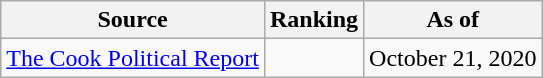<table class="wikitable" style="text-align:center">
<tr>
<th>Source</th>
<th>Ranking</th>
<th>As of</th>
</tr>
<tr>
<td align=left><a href='#'>The Cook Political Report</a></td>
<td></td>
<td>October 21, 2020</td>
</tr>
</table>
